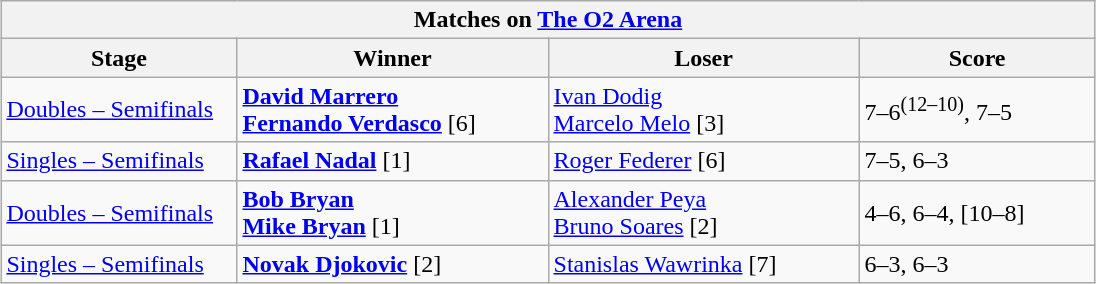<table class="wikitable collapsible uncollapsed" border=1 style="margin:1em auto;">
<tr>
<th colspan=4>Matches on <a href='#'>The O2 Arena</a></th>
</tr>
<tr>
<th width=150>Stage</th>
<th width=200>Winner</th>
<th width=200>Loser</th>
<th width=150>Score</th>
</tr>
<tr>
<td><a href='#'>Doubles – Semifinals</a></td>
<td> <strong><a href='#'>David Marrero</a></strong> <br>  <strong><a href='#'>Fernando Verdasco</a></strong> [6]</td>
<td> <a href='#'>Ivan Dodig</a> <br>  <a href='#'>Marcelo Melo</a> [3]</td>
<td>7–6<sup>(12–10)</sup>, 7–5</td>
</tr>
<tr>
<td><a href='#'>Singles – Semifinals</a></td>
<td> <strong><a href='#'>Rafael Nadal</a></strong> [1]</td>
<td> <a href='#'>Roger Federer</a> [6]</td>
<td>7–5, 6–3</td>
</tr>
<tr>
<td><a href='#'>Doubles – Semifinals</a></td>
<td> <strong><a href='#'>Bob Bryan</a></strong> <br>  <strong><a href='#'>Mike Bryan</a></strong> [1]</td>
<td> <a href='#'>Alexander Peya</a> <br>  <a href='#'>Bruno Soares</a> [2]</td>
<td>4–6, 6–4, [10–8]</td>
</tr>
<tr>
<td><a href='#'>Singles – Semifinals</a></td>
<td> <strong><a href='#'>Novak Djokovic</a></strong> [2]</td>
<td> <a href='#'>Stanislas Wawrinka</a> [7]</td>
<td>6–3, 6–3</td>
</tr>
</table>
